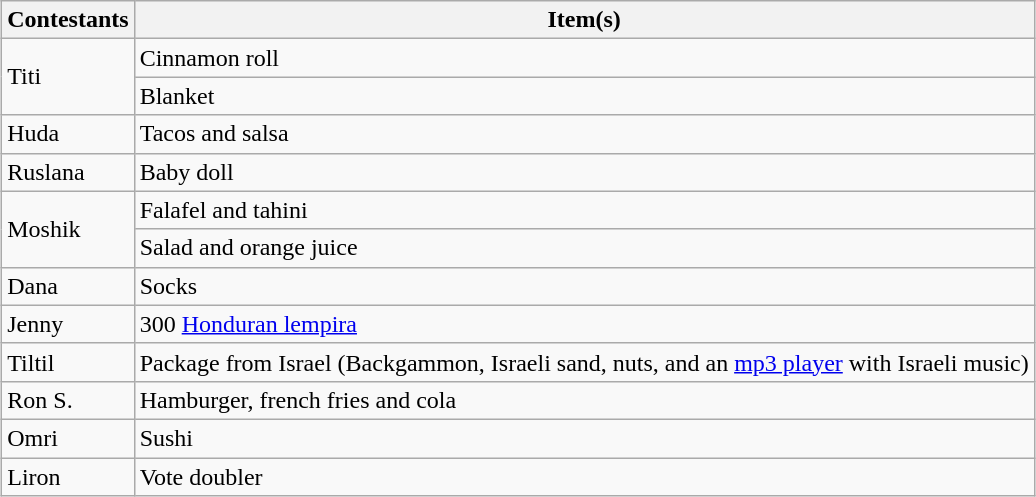<table class="wikitable" style="margin:auto">
<tr>
<th>Contestants</th>
<th>Item(s)</th>
</tr>
<tr>
<td rowspan=2>Titi</td>
<td>Cinnamon roll</td>
</tr>
<tr>
<td>Blanket</td>
</tr>
<tr>
<td>Huda</td>
<td>Tacos and salsa</td>
</tr>
<tr>
<td>Ruslana</td>
<td>Baby doll</td>
</tr>
<tr>
<td rowspan=2>Moshik</td>
<td>Falafel and tahini</td>
</tr>
<tr>
<td>Salad and orange juice</td>
</tr>
<tr>
<td>Dana</td>
<td>Socks</td>
</tr>
<tr>
<td>Jenny</td>
<td>300 <a href='#'>Honduran lempira</a></td>
</tr>
<tr>
<td>Tiltil</td>
<td>Package from Israel (Backgammon, Israeli sand, nuts, and an <a href='#'>mp3 player</a> with Israeli music)</td>
</tr>
<tr>
<td>Ron S.</td>
<td>Hamburger, french fries and cola</td>
</tr>
<tr>
<td>Omri</td>
<td>Sushi</td>
</tr>
<tr>
<td>Liron</td>
<td>Vote doubler</td>
</tr>
</table>
